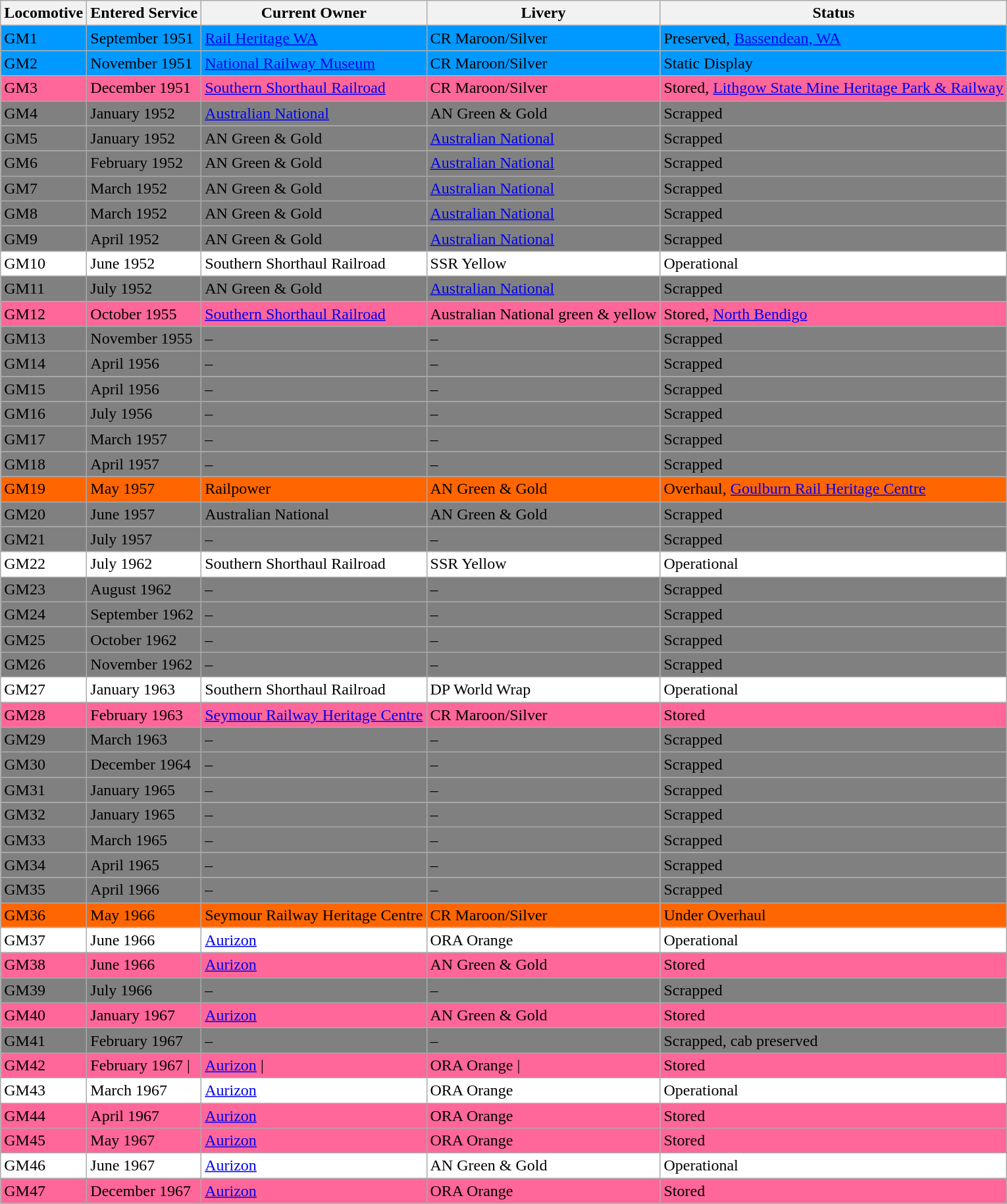<table class="wikitable sortable">
<tr>
<th>Locomotive</th>
<th>Entered Service</th>
<th>Current Owner</th>
<th>Livery</th>
<th>Status</th>
</tr>
<tr>
<td bgcolor=#0099FF>GM1</td>
<td bgcolor=#0099FF>September 1951</td>
<td bgcolor=#0099FF><a href='#'>Rail Heritage WA</a></td>
<td bgcolor=#0099FF>CR Maroon/Silver</td>
<td bgcolor=#0099FF>Preserved, <a href='#'>Bassendean, WA</a></td>
</tr>
<tr>
<td bgcolor=#0099FF>GM2</td>
<td bgcolor=#0099FF>November 1951</td>
<td bgcolor=#0099FF><a href='#'>National Railway Museum</a></td>
<td bgcolor=#0099FF>CR Maroon/Silver</td>
<td bgcolor=#0099FF>Static Display</td>
</tr>
<tr>
<td bgcolor=#FF6699>GM3</td>
<td bgcolor=#FF6699>December 1951</td>
<td bgcolor=#FF6699><a href='#'>Southern Shorthaul Railroad</a></td>
<td bgcolor=#FF6699>CR Maroon/Silver</td>
<td bgcolor=#FF6699>Stored, <a href='#'>Lithgow State Mine Heritage Park & Railway</a></td>
</tr>
<tr>
<td bgcolor=#808080>GM4</td>
<td bgcolor=#808080>January 1952</td>
<td bgcolor=#808080><a href='#'>Australian National</a></td>
<td bgcolor=#808080>AN Green & Gold</td>
<td bgcolor=#808080>Scrapped</td>
</tr>
<tr>
<td bgcolor=#808080>GM5</td>
<td bgcolor=#808080>January 1952</td>
<td bgcolor=#808080>AN Green & Gold</td>
<td bgcolor=#808080><a href='#'>Australian National</a></td>
<td bgcolor=#808080>Scrapped</td>
</tr>
<tr>
<td bgcolor=#808080>GM6</td>
<td bgcolor=#808080>February 1952</td>
<td bgcolor=#808080>AN Green & Gold</td>
<td bgcolor=#808080><a href='#'>Australian National</a></td>
<td bgcolor=#808080>Scrapped</td>
</tr>
<tr>
<td bgcolor=#808080>GM7</td>
<td bgcolor=#808080>March 1952</td>
<td bgcolor=#808080>AN Green & Gold</td>
<td bgcolor=#808080><a href='#'>Australian National</a></td>
<td bgcolor=#808080>Scrapped</td>
</tr>
<tr>
<td bgcolor=#808080>GM8</td>
<td bgcolor=#808080>March 1952</td>
<td bgcolor=#808080>AN Green & Gold</td>
<td bgcolor=#808080><a href='#'>Australian National</a></td>
<td bgcolor=#808080>Scrapped</td>
</tr>
<tr>
<td bgcolor=#808080>GM9</td>
<td bgcolor=#808080>April 1952</td>
<td bgcolor=#808080>AN Green & Gold</td>
<td bgcolor=#808080><a href='#'>Australian National</a></td>
<td bgcolor=#808080>Scrapped</td>
</tr>
<tr>
<td bgcolor=#FFFFFF>GM10</td>
<td bgcolor=#FFFFFF>June 1952</td>
<td bgcolor=#FFFFFF>Southern Shorthaul Railroad</td>
<td bgcolor=#FFFFFF>SSR Yellow</td>
<td bgcolor=#FFFFFF>Operational</td>
</tr>
<tr>
<td bgcolor=#808080>GM11</td>
<td bgcolor=#808080>July 1952</td>
<td bgcolor=#808080>AN Green & Gold</td>
<td bgcolor=#808080><a href='#'>Australian National</a></td>
<td bgcolor=#808080>Scrapped</td>
</tr>
<tr>
<td bgcolor=#FF6699>GM12</td>
<td bgcolor=#FF6699>October 1955</td>
<td bgcolor=#FF6699><a href='#'>Southern Shorthaul Railroad</a></td>
<td bgcolor=#FF6699>Australian National green & yellow</td>
<td bgcolor=#FF6699>Stored, <a href='#'>North Bendigo</a></td>
</tr>
<tr>
<td bgcolor=#808080>GM13</td>
<td bgcolor=#808080>November 1955</td>
<td bgcolor=#808080>–</td>
<td bgcolor=#808080>–</td>
<td bgcolor=#808080>Scrapped</td>
</tr>
<tr>
<td bgcolor=#808080>GM14</td>
<td bgcolor=#808080>April 1956</td>
<td bgcolor=#808080>–</td>
<td bgcolor=#808080>–</td>
<td bgcolor=#808080>Scrapped</td>
</tr>
<tr>
<td bgcolor=#808080>GM15</td>
<td bgcolor=#808080>April 1956</td>
<td bgcolor=#808080>–</td>
<td bgcolor=#808080>–</td>
<td bgcolor=#808080>Scrapped</td>
</tr>
<tr>
<td bgcolor=#808080>GM16</td>
<td bgcolor=#808080>July 1956</td>
<td bgcolor=#808080>–</td>
<td bgcolor=#808080>–</td>
<td bgcolor=#808080>Scrapped</td>
</tr>
<tr>
<td bgcolor=#808080>GM17</td>
<td bgcolor=#808080>March 1957</td>
<td bgcolor=#808080>–</td>
<td bgcolor=#808080>–</td>
<td bgcolor=#808080>Scrapped</td>
</tr>
<tr>
<td bgcolor=#808080>GM18</td>
<td bgcolor=#808080>April 1957</td>
<td bgcolor=#808080>–</td>
<td bgcolor=#808080>–</td>
<td bgcolor=#808080>Scrapped</td>
</tr>
<tr>
<td bgcolor=#FF6600>GM19</td>
<td bgcolor=#FF6600>May 1957</td>
<td bgcolor=#FF6600>Railpower</td>
<td bgcolor=#FF6600>AN Green & Gold</td>
<td bgcolor=#FF6600>Overhaul, <a href='#'>Goulburn Rail Heritage Centre</a></td>
</tr>
<tr>
<td bgcolor=#808080>GM20</td>
<td bgcolor=#808080>June 1957</td>
<td bgcolor=#808080>Australian National</td>
<td bgcolor=#808080>AN Green & Gold</td>
<td bgcolor=#808080>Scrapped</td>
</tr>
<tr>
<td bgcolor=#808080>GM21</td>
<td bgcolor=#808080>July 1957</td>
<td bgcolor=#808080>–</td>
<td bgcolor=#808080>–</td>
<td bgcolor=#808080>Scrapped</td>
</tr>
<tr>
<td bgcolor=#FFFFFF>GM22</td>
<td bgcolor=#FFFFFF>July 1962</td>
<td bgcolor=#FFFFFF>Southern Shorthaul Railroad</td>
<td bgcolor=#FFFFFF>SSR Yellow</td>
<td bgcolor=#FFFFFF>Operational</td>
</tr>
<tr>
<td bgcolor=#808080>GM23</td>
<td bgcolor=#808080>August 1962</td>
<td bgcolor=#808080>–</td>
<td bgcolor=#808080>–</td>
<td bgcolor=#808080>Scrapped</td>
</tr>
<tr>
<td bgcolor=#808080>GM24</td>
<td bgcolor=#808080>September 1962</td>
<td bgcolor=#808080>–</td>
<td bgcolor=#808080>–</td>
<td bgcolor=#808080>Scrapped</td>
</tr>
<tr>
<td bgcolor=#808080>GM25</td>
<td bgcolor=#808080>October 1962</td>
<td bgcolor=#808080>–</td>
<td bgcolor=#808080>–</td>
<td bgcolor=#808080>Scrapped</td>
</tr>
<tr>
<td bgcolor=#808080>GM26</td>
<td bgcolor=#808080>November 1962</td>
<td bgcolor=#808080>–</td>
<td bgcolor=#808080>–</td>
<td bgcolor=#808080>Scrapped</td>
</tr>
<tr>
<td bgcolor=#FFFFFF>GM27</td>
<td bgcolor=#FFFFFF>January 1963</td>
<td bgcolor=#FFFFFF>Southern Shorthaul Railroad</td>
<td bgcolor=#FFFFFF>DP World Wrap</td>
<td bgcolor=#FFFFFF>Operational</td>
</tr>
<tr>
<td bgcolor=#FF6699>GM28</td>
<td bgcolor=#FF6699>February 1963</td>
<td bgcolor=#FF6699><a href='#'>Seymour Railway Heritage Centre</a></td>
<td bgcolor=#FF6699>CR Maroon/Silver</td>
<td bgcolor=#FF6699>Stored</td>
</tr>
<tr>
<td bgcolor=#808080>GM29</td>
<td bgcolor=#808080>March 1963</td>
<td bgcolor=#808080>–</td>
<td bgcolor=#808080>–</td>
<td bgcolor=#808080>Scrapped</td>
</tr>
<tr>
<td bgcolor=#808080>GM30</td>
<td bgcolor=#808080>December 1964</td>
<td bgcolor=#808080>–</td>
<td bgcolor=#808080>–</td>
<td bgcolor=#808080>Scrapped</td>
</tr>
<tr>
<td bgcolor=#808080>GM31</td>
<td bgcolor=#808080>January 1965</td>
<td bgcolor=#808080>–</td>
<td bgcolor=#808080>–</td>
<td bgcolor=#808080>Scrapped</td>
</tr>
<tr>
<td bgcolor=#808080>GM32</td>
<td bgcolor=#808080>January 1965</td>
<td bgcolor=#808080>–</td>
<td bgcolor=#808080>–</td>
<td bgcolor=#808080>Scrapped</td>
</tr>
<tr>
<td bgcolor=#808080>GM33</td>
<td bgcolor=#808080>March 1965</td>
<td bgcolor=#808080>–</td>
<td bgcolor=#808080>–</td>
<td bgcolor=#808080>Scrapped</td>
</tr>
<tr>
<td bgcolor=#808080>GM34</td>
<td bgcolor=#808080>April 1965</td>
<td bgcolor=#808080>–</td>
<td bgcolor=#808080>–</td>
<td bgcolor=#808080>Scrapped</td>
</tr>
<tr>
<td bgcolor=#808080>GM35</td>
<td bgcolor=#808080>April 1966</td>
<td bgcolor=#808080>–</td>
<td bgcolor=#808080>–</td>
<td bgcolor=#808080>Scrapped</td>
</tr>
<tr>
<td bgcolor=#FF6600>GM36</td>
<td bgcolor=#FF6600>May 1966</td>
<td bgcolor=#FF6600>Seymour Railway Heritage Centre</td>
<td bgcolor=#FF6600>CR Maroon/Silver</td>
<td bgcolor=#FF6600>Under Overhaul</td>
</tr>
<tr>
<td bgcolor=#FFFFFF>GM37</td>
<td bgcolor=#FFFFFF>June 1966</td>
<td bgcolor=#FFFFFF><a href='#'>Aurizon</a></td>
<td bgcolor=#FFFFFF>ORA Orange</td>
<td bgcolor=#FFFFFF>Operational</td>
</tr>
<tr>
<td bgcolor=#FF6699>GM38</td>
<td bgcolor=#FF6699>June 1966</td>
<td bgcolor=#FF6699><a href='#'>Aurizon</a></td>
<td bgcolor=#FF6699>AN Green & Gold</td>
<td bgcolor=#FF6699>Stored</td>
</tr>
<tr>
<td bgcolor=#808080>GM39</td>
<td bgcolor=#808080>July 1966</td>
<td bgcolor=#808080>–</td>
<td bgcolor=#808080>–</td>
<td bgcolor=#808080>Scrapped</td>
</tr>
<tr>
<td bgcolor=#FF6699>GM40</td>
<td bgcolor=#FF6699>January 1967</td>
<td bgcolor=#FF6699><a href='#'>Aurizon</a></td>
<td bgcolor=#FF6699>AN Green & Gold</td>
<td bgcolor=#FF6699>Stored</td>
</tr>
<tr>
<td bgcolor=#808080>GM41</td>
<td bgcolor=#808080>February 1967</td>
<td bgcolor=#808080>–</td>
<td bgcolor=#808080>–</td>
<td bgcolor=#808080>Scrapped, cab preserved</td>
</tr>
<tr>
<td bgcolor=#FF6699>GM42</td>
<td bgcolor=#FF6699>February 1967 |</td>
<td bgcolor=#FF6699><a href='#'>Aurizon</a> |</td>
<td bgcolor=#FF6699>ORA Orange |</td>
<td bgcolor=#FF6699>Stored</td>
</tr>
<tr>
<td bgcolor=#FFFFFF>GM43</td>
<td bgcolor=#FFFFFF>March 1967</td>
<td bgcolor=#FFFFFF><a href='#'>Aurizon</a></td>
<td bgcolor=#FFFFFF>ORA Orange</td>
<td bgcolor=#FFFFFF>Operational</td>
</tr>
<tr>
<td bgcolor=#FF6699>GM44</td>
<td bgcolor=#FF6699>April 1967</td>
<td bgcolor=#FF6699><a href='#'>Aurizon</a></td>
<td bgcolor=#FF6699>ORA Orange</td>
<td bgcolor=#FF6699>Stored</td>
</tr>
<tr>
<td bgcolor=#FF6699>GM45</td>
<td bgcolor=#FF6699>May 1967</td>
<td bgcolor=#FF6699><a href='#'>Aurizon</a></td>
<td bgcolor=#FF6699>ORA Orange</td>
<td bgcolor=#FF6699>Stored</td>
</tr>
<tr>
<td bgcolor=#FFFFFF>GM46</td>
<td bgcolor=#FFFFFF>June 1967</td>
<td bgcolor=#FFFFFF><a href='#'>Aurizon</a></td>
<td bgcolor=#FFFFFF>AN Green & Gold</td>
<td bgcolor=#FFFFFF>Operational</td>
</tr>
<tr>
<td bgcolor=#FF6699>GM47</td>
<td bgcolor=#FF6699>December 1967</td>
<td bgcolor=#FF6699><a href='#'>Aurizon</a></td>
<td bgcolor=#FF6699>ORA Orange</td>
<td bgcolor=#FF6699>Stored</td>
</tr>
</table>
